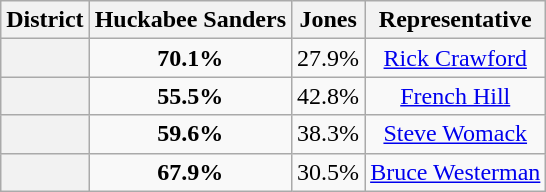<table class=wikitable>
<tr>
<th>District</th>
<th>Huckabee Sanders</th>
<th>Jones</th>
<th>Representative</th>
</tr>
<tr align=center>
<th></th>
<td><strong>70.1%</strong></td>
<td>27.9%</td>
<td><a href='#'>Rick Crawford</a></td>
</tr>
<tr align=center>
<th></th>
<td><strong>55.5%</strong></td>
<td>42.8%</td>
<td><a href='#'>French Hill</a></td>
</tr>
<tr align=center>
<th></th>
<td><strong>59.6%</strong></td>
<td>38.3%</td>
<td><a href='#'>Steve Womack</a></td>
</tr>
<tr align=center>
<th></th>
<td><strong>67.9%</strong></td>
<td>30.5%</td>
<td><a href='#'>Bruce Westerman</a></td>
</tr>
</table>
